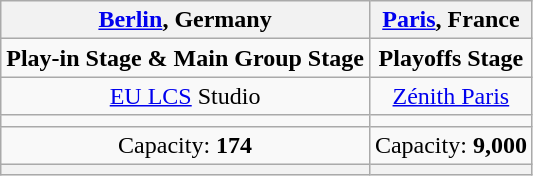<table class="wikitable" style="text-align:center">
<tr>
<th><a href='#'>Berlin</a>, Germany</th>
<th><a href='#'>Paris</a>, France</th>
</tr>
<tr>
<td><strong>Play-in Stage & Main Group Stage</strong></td>
<td><strong>Playoffs Stage</strong></td>
</tr>
<tr>
<td><a href='#'>EU LCS</a> Studio</td>
<td><a href='#'>Zénith Paris</a></td>
</tr>
<tr>
<td></td>
<td></td>
</tr>
<tr>
<td>Capacity: <strong>174</strong></td>
<td>Capacity: <strong>9,000</strong></td>
</tr>
<tr>
<th></th>
<th></th>
</tr>
</table>
